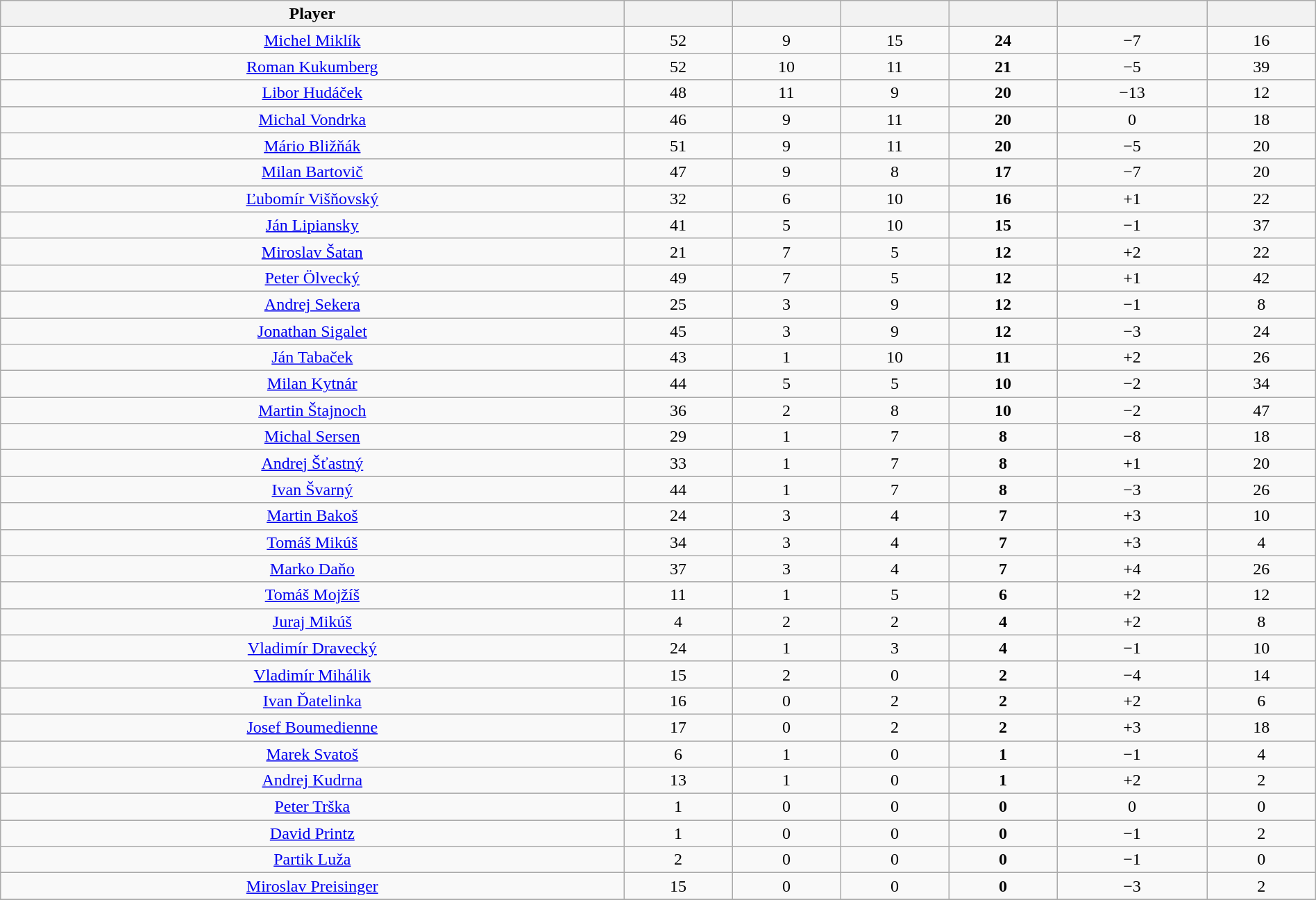<table class="wikitable sortable" style="width:100%; text-align:center;">
<tr align=center>
<th>Player</th>
<th></th>
<th></th>
<th></th>
<th></th>
<th data-sort-type="number"></th>
<th></th>
</tr>
<tr align=center>
<td><a href='#'>Michel Miklík</a></td>
<td>52</td>
<td>9</td>
<td>15</td>
<td><strong>24</strong></td>
<td>−7</td>
<td>16</td>
</tr>
<tr>
<td><a href='#'>Roman Kukumberg</a></td>
<td>52</td>
<td>10</td>
<td>11</td>
<td><strong>21</strong></td>
<td>−5</td>
<td>39</td>
</tr>
<tr>
<td><a href='#'>Libor Hudáček</a></td>
<td>48</td>
<td>11</td>
<td>9</td>
<td><strong>20</strong></td>
<td>−13</td>
<td>12</td>
</tr>
<tr>
<td><a href='#'>Michal Vondrka</a></td>
<td>46</td>
<td>9</td>
<td>11</td>
<td><strong>20</strong></td>
<td>0</td>
<td>18</td>
</tr>
<tr>
<td><a href='#'>Mário Bližňák</a></td>
<td>51</td>
<td>9</td>
<td>11</td>
<td><strong>20</strong></td>
<td>−5</td>
<td>20</td>
</tr>
<tr>
<td><a href='#'>Milan Bartovič</a></td>
<td>47</td>
<td>9</td>
<td>8</td>
<td><strong>17</strong></td>
<td>−7</td>
<td>20</td>
</tr>
<tr>
<td><a href='#'>Ľubomír Višňovský</a></td>
<td>32</td>
<td>6</td>
<td>10</td>
<td><strong>16</strong></td>
<td>+1</td>
<td>22</td>
</tr>
<tr>
<td><a href='#'>Ján Lipiansky</a></td>
<td>41</td>
<td>5</td>
<td>10</td>
<td><strong>15</strong></td>
<td>−1</td>
<td>37</td>
</tr>
<tr>
<td><a href='#'>Miroslav Šatan</a></td>
<td>21</td>
<td>7</td>
<td>5</td>
<td><strong>12</strong></td>
<td>+2</td>
<td>22</td>
</tr>
<tr>
<td><a href='#'>Peter Ölvecký</a></td>
<td>49</td>
<td>7</td>
<td>5</td>
<td><strong>12</strong></td>
<td>+1</td>
<td>42</td>
</tr>
<tr>
<td><a href='#'>Andrej Sekera</a></td>
<td>25</td>
<td>3</td>
<td>9</td>
<td><strong>12</strong></td>
<td>−1</td>
<td>8</td>
</tr>
<tr>
<td><a href='#'>Jonathan Sigalet</a></td>
<td>45</td>
<td>3</td>
<td>9</td>
<td><strong>12</strong></td>
<td>−3</td>
<td>24</td>
</tr>
<tr>
<td><a href='#'>Ján Tabaček</a></td>
<td>43</td>
<td>1</td>
<td>10</td>
<td><strong>11</strong></td>
<td>+2</td>
<td>26</td>
</tr>
<tr>
<td><a href='#'>Milan Kytnár</a></td>
<td>44</td>
<td>5</td>
<td>5</td>
<td><strong>10</strong></td>
<td>−2</td>
<td>34</td>
</tr>
<tr>
<td><a href='#'>Martin Štajnoch</a></td>
<td>36</td>
<td>2</td>
<td>8</td>
<td><strong>10</strong></td>
<td>−2</td>
<td>47</td>
</tr>
<tr>
<td><a href='#'>Michal Sersen</a></td>
<td>29</td>
<td>1</td>
<td>7</td>
<td><strong>8</strong></td>
<td>−8</td>
<td>18</td>
</tr>
<tr>
<td><a href='#'>Andrej Šťastný</a></td>
<td>33</td>
<td>1</td>
<td>7</td>
<td><strong>8</strong></td>
<td>+1</td>
<td>20</td>
</tr>
<tr>
<td><a href='#'>Ivan Švarný</a></td>
<td>44</td>
<td>1</td>
<td>7</td>
<td><strong>8</strong></td>
<td>−3</td>
<td>26</td>
</tr>
<tr>
<td><a href='#'>Martin Bakoš</a></td>
<td>24</td>
<td>3</td>
<td>4</td>
<td><strong>7</strong></td>
<td>+3</td>
<td>10</td>
</tr>
<tr>
<td><a href='#'>Tomáš Mikúš</a></td>
<td>34</td>
<td>3</td>
<td>4</td>
<td><strong>7</strong></td>
<td>+3</td>
<td>4</td>
</tr>
<tr>
<td><a href='#'>Marko Daňo</a></td>
<td>37</td>
<td>3</td>
<td>4</td>
<td><strong>7</strong></td>
<td>+4</td>
<td>26</td>
</tr>
<tr>
<td><a href='#'>Tomáš Mojžíš</a></td>
<td>11</td>
<td>1</td>
<td>5</td>
<td><strong>6</strong></td>
<td>+2</td>
<td>12</td>
</tr>
<tr>
<td><a href='#'>Juraj Mikúš</a></td>
<td>4</td>
<td>2</td>
<td>2</td>
<td><strong>4</strong></td>
<td>+2</td>
<td>8</td>
</tr>
<tr>
<td><a href='#'>Vladimír Dravecký</a></td>
<td>24</td>
<td>1</td>
<td>3</td>
<td><strong>4</strong></td>
<td>−1</td>
<td>10</td>
</tr>
<tr>
<td><a href='#'>Vladimír Mihálik</a></td>
<td>15</td>
<td>2</td>
<td>0</td>
<td><strong>2</strong></td>
<td>−4</td>
<td>14</td>
</tr>
<tr>
<td><a href='#'>Ivan Ďatelinka</a></td>
<td>16</td>
<td>0</td>
<td>2</td>
<td><strong>2</strong></td>
<td>+2</td>
<td>6</td>
</tr>
<tr>
<td><a href='#'>Josef Boumedienne</a></td>
<td>17</td>
<td>0</td>
<td>2</td>
<td><strong>2</strong></td>
<td>+3</td>
<td>18</td>
</tr>
<tr>
<td><a href='#'>Marek Svatoš</a></td>
<td>6</td>
<td>1</td>
<td>0</td>
<td><strong>1</strong></td>
<td>−1</td>
<td>4</td>
</tr>
<tr>
<td><a href='#'>Andrej Kudrna</a></td>
<td>13</td>
<td>1</td>
<td>0</td>
<td><strong>1</strong></td>
<td>+2</td>
<td>2</td>
</tr>
<tr>
<td><a href='#'>Peter Trška</a></td>
<td>1</td>
<td>0</td>
<td>0</td>
<td><strong>0</strong></td>
<td>0</td>
<td>0</td>
</tr>
<tr>
<td><a href='#'>David Printz</a></td>
<td>1</td>
<td>0</td>
<td>0</td>
<td><strong>0</strong></td>
<td>−1</td>
<td>2</td>
</tr>
<tr>
<td><a href='#'>Partik Luža</a></td>
<td>2</td>
<td>0</td>
<td>0</td>
<td><strong>0</strong></td>
<td>−1</td>
<td>0</td>
</tr>
<tr>
<td><a href='#'>Miroslav Preisinger</a></td>
<td>15</td>
<td>0</td>
<td>0</td>
<td><strong>0</strong></td>
<td>−3</td>
<td>2</td>
</tr>
<tr>
</tr>
</table>
